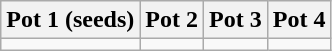<table class="wikitable">
<tr>
<th>Pot 1 (seeds)</th>
<th>Pot 2</th>
<th>Pot 3</th>
<th>Pot 4</th>
</tr>
<tr>
<td valign=top></td>
<td valign=top></td>
<td valign=top></td>
<td valign=top></td>
</tr>
</table>
